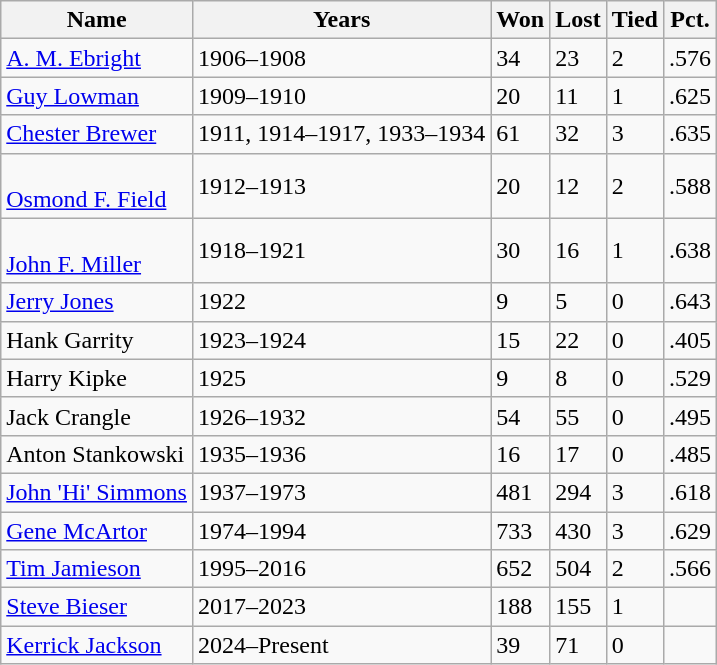<table class="wikitable sortable">
<tr>
<th>Name</th>
<th>Years</th>
<th>Won</th>
<th>Lost</th>
<th>Tied</th>
<th>Pct.</th>
</tr>
<tr>
<td><a href='#'>A. M. Ebright</a></td>
<td>1906–1908</td>
<td>34</td>
<td>23</td>
<td>2</td>
<td>.576</td>
</tr>
<tr>
<td><a href='#'>Guy Lowman</a></td>
<td>1909–1910</td>
<td>20</td>
<td>11</td>
<td>1</td>
<td>.625</td>
</tr>
<tr>
<td><a href='#'>Chester Brewer</a></td>
<td>1911, 1914–1917, 1933–1934</td>
<td>61</td>
<td>32</td>
<td>3</td>
<td>.635</td>
</tr>
<tr>
<td><br><a href='#'>Osmond F. Field</a></td>
<td>1912–1913</td>
<td>20</td>
<td>12</td>
<td>2</td>
<td>.588</td>
</tr>
<tr>
<td><br><a href='#'>John F. Miller</a></td>
<td>1918–1921</td>
<td>30</td>
<td>16</td>
<td>1</td>
<td>.638</td>
</tr>
<tr>
<td><a href='#'>Jerry Jones</a></td>
<td>1922</td>
<td>9</td>
<td>5</td>
<td>0</td>
<td>.643</td>
</tr>
<tr>
<td>Hank Garrity</td>
<td>1923–1924</td>
<td>15</td>
<td>22</td>
<td>0</td>
<td>.405</td>
</tr>
<tr>
<td>Harry Kipke</td>
<td>1925</td>
<td>9</td>
<td>8</td>
<td>0</td>
<td>.529</td>
</tr>
<tr>
<td>Jack Crangle</td>
<td>1926–1932</td>
<td>54</td>
<td>55</td>
<td>0</td>
<td>.495</td>
</tr>
<tr>
<td>Anton Stankowski</td>
<td>1935–1936</td>
<td>16</td>
<td>17</td>
<td>0</td>
<td>.485</td>
</tr>
<tr>
<td><a href='#'>John 'Hi' Simmons</a></td>
<td>1937–1973</td>
<td>481</td>
<td>294</td>
<td>3</td>
<td>.618</td>
</tr>
<tr>
<td><a href='#'>Gene McArtor</a></td>
<td>1974–1994</td>
<td>733</td>
<td>430</td>
<td>3</td>
<td>.629</td>
</tr>
<tr>
<td><a href='#'>Tim Jamieson</a></td>
<td>1995–2016</td>
<td>652</td>
<td>504</td>
<td>2</td>
<td>.566</td>
</tr>
<tr>
<td><a href='#'>Steve Bieser</a></td>
<td>2017–2023</td>
<td>188</td>
<td>155</td>
<td>1</td>
<td></td>
</tr>
<tr>
<td><a href='#'>Kerrick Jackson</a></td>
<td>2024–Present</td>
<td>39</td>
<td>71</td>
<td>0</td>
<td></td>
</tr>
</table>
